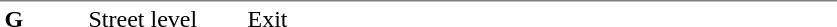<table table border=0 cellspacing=0 cellpadding=3>
<tr>
<td style="border-top:solid 1px gray;" width=50 valign=top><strong>G</strong></td>
<td style="border-top:solid 1px gray;" width=100 valign=top>Street level</td>
<td style="border-top:solid 1px gray;" width=390 valign=top>Exit</td>
</tr>
</table>
